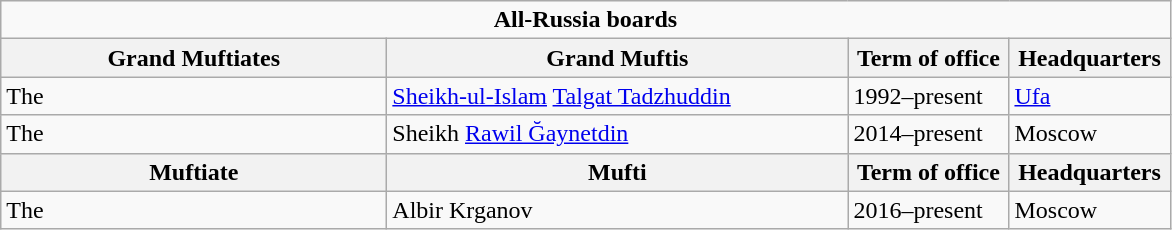<table class=wikitable>
<tr>
<td colspan=4 align=center><strong>All-Russia boards</strong></td>
</tr>
<tr>
<th scope="row" width="250">Grand Muftiates</th>
<th scope="row" width="300">Grand Muftis</th>
<th scope="row" width="100">Term of office</th>
<th scope="row" width="100">Headquarters</th>
</tr>
<tr>
<td>The </td>
<td><a href='#'>Sheikh-ul-Islam</a> <a href='#'>Talgat Tadzhuddin</a></td>
<td>1992–present</td>
<td><a href='#'>Ufa</a></td>
</tr>
<tr>
<td>The </td>
<td>Sheikh <a href='#'>Rawil Ğaynetdin</a></td>
<td>2014–present</td>
<td>Moscow</td>
</tr>
<tr>
<th scope="row" width="250">Muftiate</th>
<th scope="row" width="300">Mufti</th>
<th scope="row" width="100">Term of office</th>
<th scope="row" width="100">Headquarters</th>
</tr>
<tr>
<td>The </td>
<td>Albir Krganov</td>
<td>2016–present</td>
<td>Moscow</td>
</tr>
</table>
